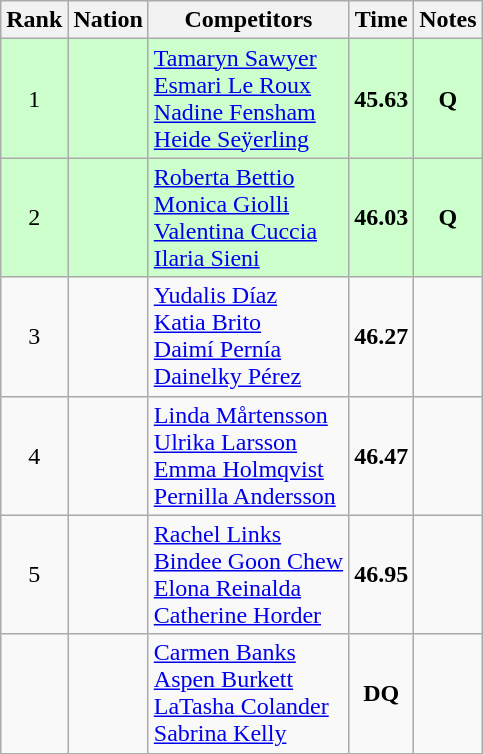<table class="wikitable sortable" style="text-align:center">
<tr>
<th>Rank</th>
<th>Nation</th>
<th>Competitors</th>
<th>Time</th>
<th>Notes</th>
</tr>
<tr bgcolor=ccffcc>
<td>1</td>
<td align=left></td>
<td align=left><a href='#'>Tamaryn Sawyer</a><br><a href='#'>Esmari Le Roux</a><br><a href='#'>Nadine Fensham</a><br><a href='#'>Heide Seÿerling</a></td>
<td><strong>45.63</strong></td>
<td><strong>Q</strong></td>
</tr>
<tr bgcolor=ccffcc>
<td>2</td>
<td align=left></td>
<td align=left><a href='#'>Roberta Bettio</a><br><a href='#'>Monica Giolli</a><br><a href='#'>Valentina Cuccia</a><br><a href='#'>Ilaria Sieni</a></td>
<td><strong>46.03</strong></td>
<td><strong>Q</strong></td>
</tr>
<tr>
<td>3</td>
<td align=left></td>
<td align=left><a href='#'>Yudalis Díaz</a><br><a href='#'>Katia Brito</a><br><a href='#'>Daimí Pernía</a><br><a href='#'>Dainelky Pérez</a></td>
<td><strong>46.27</strong></td>
<td></td>
</tr>
<tr>
<td>4</td>
<td align=left></td>
<td align=left><a href='#'>Linda Mårtensson</a><br><a href='#'>Ulrika Larsson</a><br><a href='#'>Emma Holmqvist</a><br><a href='#'>Pernilla Andersson</a></td>
<td><strong>46.47</strong></td>
<td></td>
</tr>
<tr>
<td>5</td>
<td align=left></td>
<td align=left><a href='#'>Rachel Links</a><br><a href='#'>Bindee Goon Chew</a><br><a href='#'>Elona Reinalda</a><br><a href='#'>Catherine Horder</a></td>
<td><strong>46.95</strong></td>
<td></td>
</tr>
<tr>
<td></td>
<td align=left></td>
<td align=left><a href='#'>Carmen Banks</a><br><a href='#'>Aspen Burkett</a><br><a href='#'>LaTasha Colander</a><br><a href='#'>Sabrina Kelly</a></td>
<td><strong>DQ</strong></td>
<td></td>
</tr>
</table>
